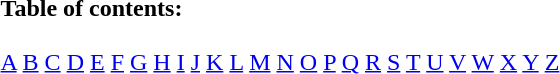<table border="0" id="toc" style="margin: 0 auto;" align="center">
<tr>
<td><strong>Table of contents:</strong><br><br><a href='#'>A</a> <a href='#'>B</a> <a href='#'>C</a> <a href='#'>D</a> <a href='#'>E</a> <a href='#'>F</a> <a href='#'>G</a> <a href='#'>H</a> <a href='#'>I</a> <a href='#'>J</a> <a href='#'>K</a> <a href='#'>L</a> <a href='#'>M</a> <a href='#'>N</a> <a href='#'>O</a> <a href='#'>P</a> <a href='#'>Q</a> <a href='#'>R</a> <a href='#'>S</a> <a href='#'>T</a> <a href='#'>U</a> <a href='#'>V</a> <a href='#'>W</a> <a href='#'>X</a> <a href='#'>Y</a> <a href='#'>Z</a><br></td>
</tr>
</table>
